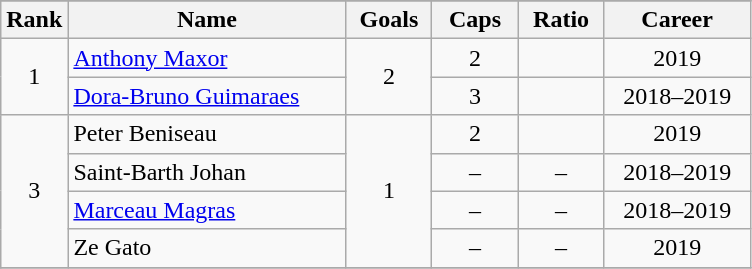<table class="wikitable sortable" style="text-align: center;">
<tr>
</tr>
<tr>
<th width=30px>Rank</th>
<th class="unsortable" width=178px>Name</th>
<th width=50px>Goals</th>
<th width=50px>Caps</th>
<th width=50px>Ratio</th>
<th class="unsortable" width=90px>Career</th>
</tr>
<tr>
<td rowspan=2>1</td>
<td align="left"><a href='#'>Anthony Maxor</a></td>
<td rowspan=2>2</td>
<td>2</td>
<td></td>
<td>2019</td>
</tr>
<tr>
<td align="left"><a href='#'>Dora-Bruno Guimaraes</a></td>
<td>3</td>
<td></td>
<td>2018–2019</td>
</tr>
<tr>
<td rowspan=4>3</td>
<td align="left">Peter Beniseau</td>
<td rowspan=4>1</td>
<td>2</td>
<td></td>
<td>2019</td>
</tr>
<tr>
<td align="left">Saint-Barth Johan</td>
<td>–</td>
<td>–</td>
<td>2018–2019</td>
</tr>
<tr>
<td align="left"><a href='#'>Marceau Magras</a></td>
<td>–</td>
<td>–</td>
<td>2018–2019</td>
</tr>
<tr>
<td align="left">Ze Gato</td>
<td>–</td>
<td>–</td>
<td>2019</td>
</tr>
<tr>
</tr>
</table>
